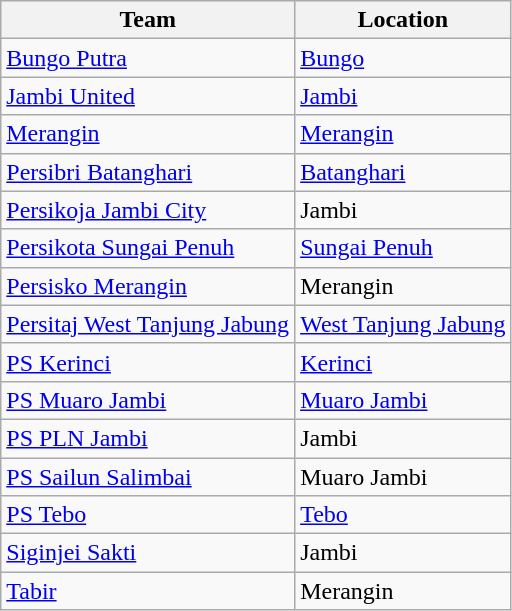<table class="wikitable sortable">
<tr>
<th>Team</th>
<th>Location</th>
</tr>
<tr>
<td><a href='#'>Bungo Putra</a></td>
<td><a href='#'>Bungo</a></td>
</tr>
<tr>
<td><a href='#'>Jambi United</a></td>
<td><a href='#'>Jambi</a></td>
</tr>
<tr>
<td><a href='#'>Merangin</a></td>
<td><a href='#'>Merangin</a></td>
</tr>
<tr>
<td><a href='#'>Persibri Batanghari</a></td>
<td><a href='#'>Batanghari</a></td>
</tr>
<tr>
<td><a href='#'>Persikoja Jambi City</a></td>
<td>Jambi</td>
</tr>
<tr>
<td><a href='#'>Persikota Sungai Penuh</a></td>
<td><a href='#'>Sungai Penuh</a></td>
</tr>
<tr>
<td><a href='#'>Persisko Merangin</a></td>
<td>Merangin</td>
</tr>
<tr>
<td><a href='#'>Persitaj West Tanjung Jabung</a></td>
<td><a href='#'>West Tanjung Jabung</a></td>
</tr>
<tr>
<td><a href='#'>PS Kerinci</a></td>
<td><a href='#'>Kerinci</a></td>
</tr>
<tr>
<td><a href='#'>PS Muaro Jambi</a></td>
<td><a href='#'>Muaro Jambi</a></td>
</tr>
<tr>
<td><a href='#'>PS PLN Jambi</a></td>
<td>Jambi</td>
</tr>
<tr>
<td><a href='#'>PS Sailun Salimbai</a></td>
<td>Muaro Jambi</td>
</tr>
<tr>
<td><a href='#'>PS Tebo</a></td>
<td><a href='#'>Tebo</a></td>
</tr>
<tr>
<td><a href='#'>Siginjei Sakti</a></td>
<td>Jambi</td>
</tr>
<tr>
<td><a href='#'>Tabir</a></td>
<td>Merangin</td>
</tr>
</table>
